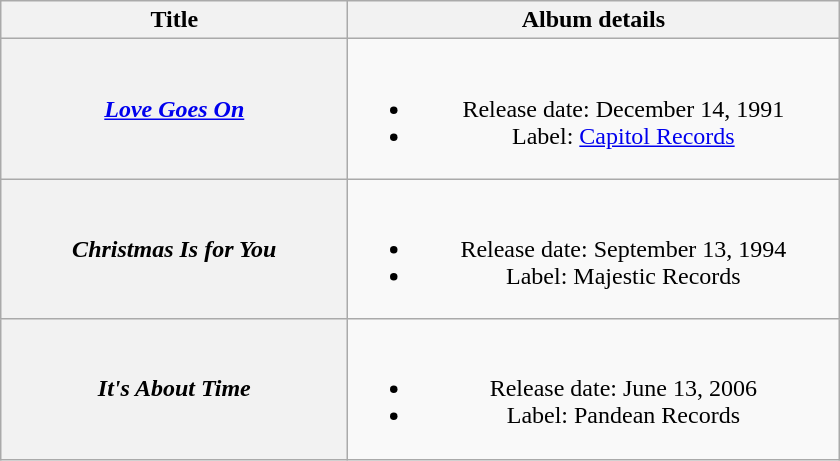<table class="wikitable plainrowheaders" style="text-align:center;">
<tr>
<th style="width:14em;">Title</th>
<th style="width:20em;">Album details</th>
</tr>
<tr>
<th scope="row"><em><a href='#'>Love Goes On</a></em></th>
<td><br><ul><li>Release date: December 14, 1991</li><li>Label: <a href='#'>Capitol Records</a></li></ul></td>
</tr>
<tr>
<th scope="row"><em>Christmas Is for You</em></th>
<td><br><ul><li>Release date: September 13, 1994</li><li>Label: Majestic Records</li></ul></td>
</tr>
<tr>
<th scope="row"><em>It's About Time</em></th>
<td><br><ul><li>Release date: June 13, 2006</li><li>Label: Pandean Records</li></ul></td>
</tr>
</table>
